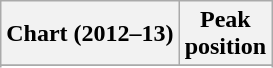<table class="wikitable sortable plainrowheaders" style="text-align:center">
<tr>
<th>Chart (2012–13)</th>
<th>Peak<br>position</th>
</tr>
<tr>
</tr>
<tr>
</tr>
<tr>
</tr>
<tr>
</tr>
<tr>
</tr>
<tr>
</tr>
</table>
